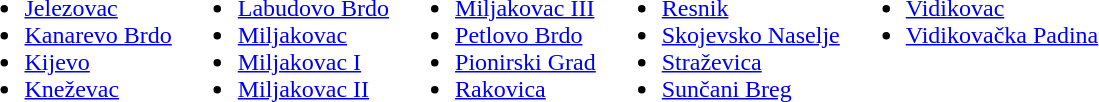<table>
<tr valign=top>
<td><br><ul><li><a href='#'>Jelezovac</a></li><li><a href='#'>Kanarevo Brdo</a></li><li><a href='#'>Kijevo</a></li><li><a href='#'>Kneževac</a></li></ul></td>
<td><br><ul><li><a href='#'>Labudovo Brdo</a></li><li><a href='#'>Miljakovac</a></li><li><a href='#'>Miljakovac I</a></li><li><a href='#'>Miljakovac II</a></li></ul></td>
<td><br><ul><li><a href='#'>Miljakovac III</a></li><li><a href='#'>Petlovo Brdo</a></li><li><a href='#'>Pionirski Grad</a></li><li><a href='#'>Rakovica</a></li></ul></td>
<td><br><ul><li><a href='#'>Resnik</a></li><li><a href='#'>Skojevsko Naselje</a></li><li><a href='#'>Straževica</a></li><li><a href='#'>Sunčani Breg</a></li></ul></td>
<td><br><ul><li><a href='#'>Vidikovac</a></li><li><a href='#'>Vidikovačka Padina</a></li></ul></td>
</tr>
</table>
